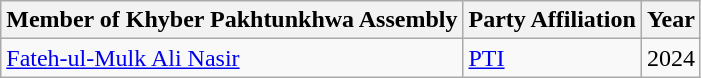<table class="wikitable sortable">
<tr>
<th>Member of Khyber Pakhtunkhwa Assembly</th>
<th>Party Affiliation</th>
<th>Year</th>
</tr>
<tr>
<td><a href='#'>Fateh-ul-Mulk Ali Nasir</a></td>
<td><a href='#'>PTI</a></td>
<td>2024</td>
</tr>
</table>
